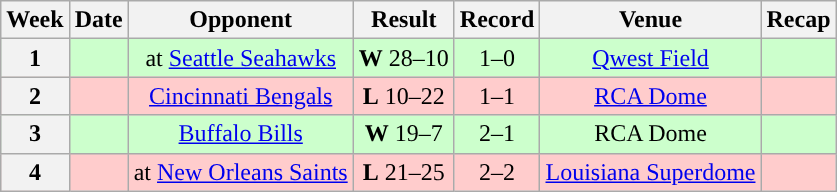<table class="wikitable" style="text-align:center">
<tr>
<th>Week</th>
<th>Date</th>
<th>Opponent</th>
<th>Result</th>
<th>Record</th>
<th>Venue</th>
<th>Recap</th>
</tr>
<tr style="background:#cfc">
<th>1</th>
<td></td>
<td>at <a href='#'>Seattle Seahawks</a></td>
<td><strong>W</strong> 28–10</td>
<td>1–0</td>
<td><a href='#'>Qwest Field</a></td>
<td></td>
</tr>
<tr style="background:#fcc">
<th>2</th>
<td></td>
<td><a href='#'>Cincinnati Bengals</a></td>
<td><strong>L</strong> 10–22</td>
<td>1–1</td>
<td><a href='#'>RCA Dome</a></td>
<td></td>
</tr>
<tr style="background:#cfc">
<th>3</th>
<td></td>
<td><a href='#'>Buffalo Bills</a></td>
<td><strong>W</strong> 19–7</td>
<td>2–1</td>
<td>RCA Dome</td>
<td></td>
</tr>
<tr style="background:#fcc">
<th>4</th>
<td></td>
<td>at <a href='#'>New Orleans Saints</a></td>
<td><strong>L</strong> 21–25</td>
<td>2–2</td>
<td><a href='#'>Louisiana Superdome</a></td>
<td></td>
</tr>
</table>
